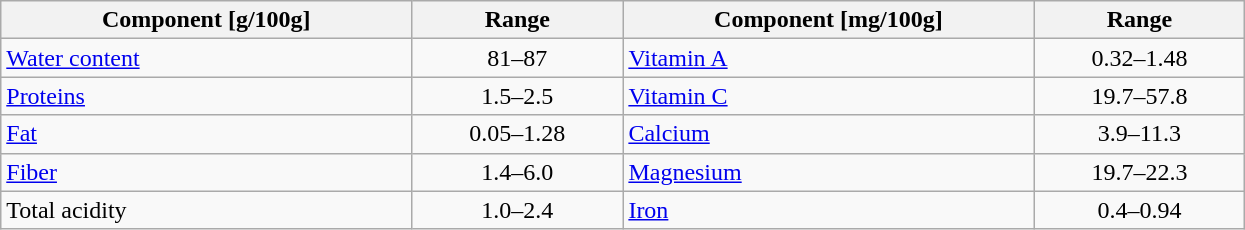<table class="wikitable" border="2">
<tr>
<th style="width:200pt;">Component [g/100g]</th>
<th style="width:100pt;">Range</th>
<th style="width:200pt;">Component [mg/100g]</th>
<th style="width:100pt;">Range</th>
</tr>
<tr>
<td><a href='#'>Water content</a></td>
<td style="text-align:center;">81–87</td>
<td><a href='#'>Vitamin A</a></td>
<td style="text-align:center;">0.32–1.48</td>
</tr>
<tr>
<td><a href='#'>Proteins</a></td>
<td style="text-align:center;">1.5–2.5</td>
<td><a href='#'>Vitamin C</a></td>
<td style="text-align:center;">19.7–57.8</td>
</tr>
<tr>
<td><a href='#'>Fat</a></td>
<td style="text-align:center;">0.05–1.28</td>
<td><a href='#'>Calcium</a></td>
<td style="text-align:center;">3.9–11.3</td>
</tr>
<tr>
<td><a href='#'>Fiber</a></td>
<td style="text-align:center;">1.4–6.0</td>
<td><a href='#'>Magnesium</a></td>
<td style="text-align:center;">19.7–22.3</td>
</tr>
<tr>
<td>Total acidity</td>
<td style="text-align:center;">1.0–2.4</td>
<td><a href='#'>Iron</a></td>
<td style="text-align:center;">0.4–0.94</td>
</tr>
</table>
